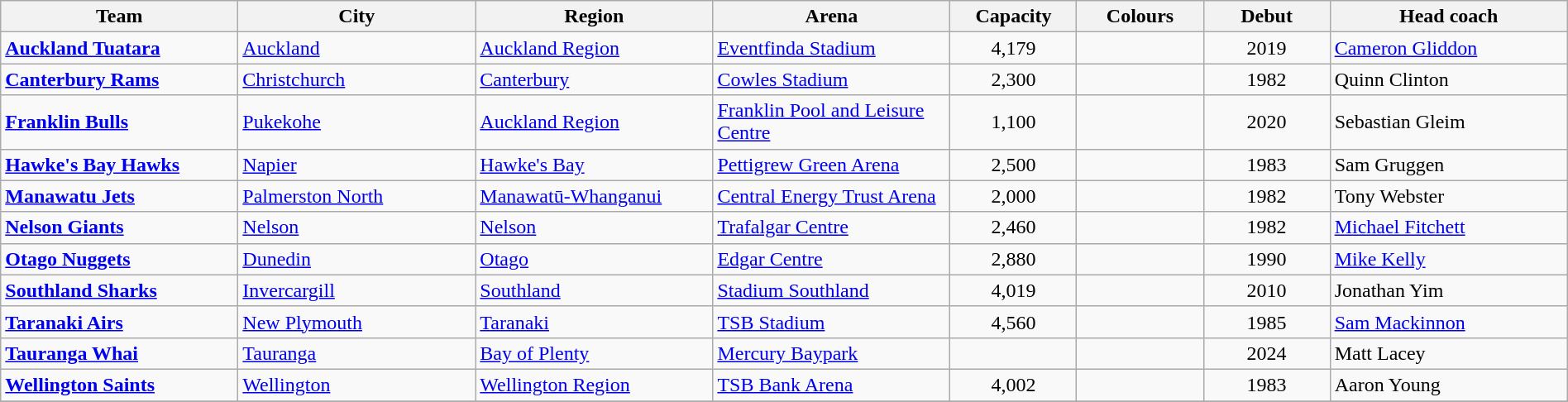<table class="wikitable" style="width:100%; text-align:left">
<tr>
<th style="width:15%">Team</th>
<th style="width:15%">City</th>
<th style="width:15%">Region</th>
<th style="width:15%">Arena</th>
<th style="width:8%">Capacity</th>
<th style="width:8%">Colours</th>
<th style="width:8%">Debut</th>
<th style="width:15%">Head coach</th>
</tr>
<tr>
<td><strong><a href='#'>Auckland Tuatara</a></strong></td>
<td><a href='#'>Auckland</a></td>
<td><a href='#'>Auckland Region</a></td>
<td><a href='#'>Eventfinda Stadium</a></td>
<td align=center>4,179</td>
<td> </td>
<td align=center>2019</td>
<td> <a href='#'>Cameron Gliddon</a></td>
</tr>
<tr>
<td><strong><a href='#'>Canterbury Rams</a></strong></td>
<td><a href='#'>Christchurch</a></td>
<td><a href='#'>Canterbury</a></td>
<td><a href='#'>Cowles Stadium</a></td>
<td align=center>2,300</td>
<td> </td>
<td align=center>1982</td>
<td> Quinn Clinton</td>
</tr>
<tr>
<td><strong><a href='#'>Franklin Bulls</a></strong></td>
<td><a href='#'>Pukekohe</a></td>
<td><a href='#'>Auckland Region</a></td>
<td><a href='#'>Franklin Pool and Leisure Centre</a></td>
<td align=center>1,100</td>
<td> </td>
<td align=center>2020</td>
<td> Sebastian Gleim</td>
</tr>
<tr>
<td><strong><a href='#'>Hawke's Bay Hawks</a></strong></td>
<td><a href='#'>Napier</a></td>
<td><a href='#'>Hawke's Bay</a></td>
<td><a href='#'>Pettigrew Green Arena</a></td>
<td align=center>2,500</td>
<td>  </td>
<td align=center>1983</td>
<td> Sam Gruggen</td>
</tr>
<tr>
<td><strong><a href='#'>Manawatu Jets</a></strong></td>
<td><a href='#'>Palmerston North</a></td>
<td><a href='#'>Manawatū-Whanganui</a></td>
<td><a href='#'>Central Energy Trust Arena</a></td>
<td align=center>2,000</td>
<td>  </td>
<td align=center>1982</td>
<td> Tony Webster</td>
</tr>
<tr>
<td><strong><a href='#'>Nelson Giants</a></strong></td>
<td><a href='#'>Nelson</a></td>
<td><a href='#'>Nelson</a></td>
<td><a href='#'>Trafalgar Centre</a></td>
<td align=center>2,460</td>
<td> </td>
<td align=center>1982</td>
<td> <a href='#'>Michael Fitchett</a></td>
</tr>
<tr>
<td><strong><a href='#'>Otago Nuggets</a></strong></td>
<td><a href='#'>Dunedin</a></td>
<td><a href='#'>Otago</a></td>
<td><a href='#'>Edgar Centre</a></td>
<td align=center>2,880</td>
<td>  </td>
<td align=center>1990</td>
<td> <a href='#'>Mike Kelly</a></td>
</tr>
<tr>
<td><strong><a href='#'>Southland Sharks</a></strong></td>
<td><a href='#'>Invercargill</a></td>
<td><a href='#'>Southland</a></td>
<td><a href='#'>Stadium Southland</a></td>
<td align=center>4,019</td>
<td>  </td>
<td align=center>2010</td>
<td> Jonathan Yim</td>
</tr>
<tr>
<td><strong><a href='#'>Taranaki Airs</a></strong></td>
<td><a href='#'>New Plymouth</a></td>
<td><a href='#'>Taranaki</a></td>
<td><a href='#'>TSB Stadium</a></td>
<td align=center>4,560</td>
<td> </td>
<td align=center>1985</td>
<td> <a href='#'>Sam Mackinnon</a></td>
</tr>
<tr>
<td><strong><a href='#'>Tauranga Whai</a></strong></td>
<td><a href='#'>Tauranga</a></td>
<td><a href='#'>Bay of Plenty</a></td>
<td><a href='#'>Mercury Baypark</a></td>
<td align=center></td>
<td>  </td>
<td align=center>2024</td>
<td> Matt Lacey</td>
</tr>
<tr>
<td><strong><a href='#'>Wellington Saints</a></strong></td>
<td><a href='#'>Wellington</a></td>
<td><a href='#'>Wellington Region</a></td>
<td><a href='#'>TSB Bank Arena</a></td>
<td align=center>4,002</td>
<td> </td>
<td align=center>1983</td>
<td> Aaron Young</td>
</tr>
<tr>
</tr>
</table>
